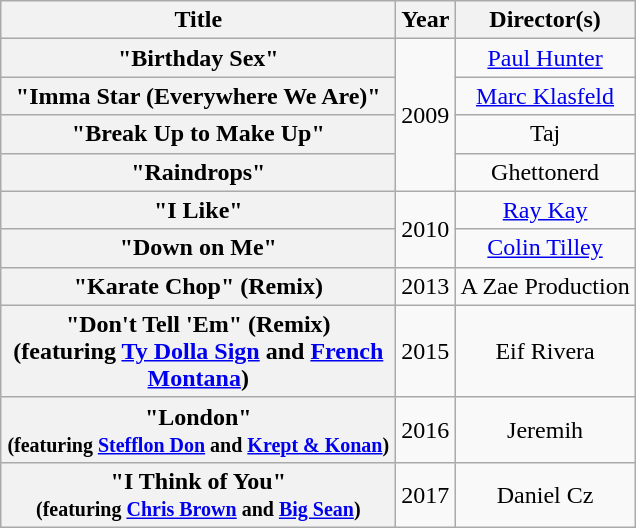<table class="wikitable plainrowheaders" style="text-align:center;">
<tr>
<th scope="col" style="width:16em;">Title</th>
<th scope="col">Year</th>
<th scope="col">Director(s)</th>
</tr>
<tr>
<th scope="row">"Birthday Sex"</th>
<td rowspan="4">2009</td>
<td><a href='#'>Paul Hunter</a></td>
</tr>
<tr>
<th scope="row">"Imma Star (Everywhere We Are)"</th>
<td><a href='#'>Marc Klasfeld</a></td>
</tr>
<tr>
<th scope="row">"Break Up to Make Up"</th>
<td>Taj</td>
</tr>
<tr>
<th scope="row">"Raindrops"</th>
<td>Ghettonerd</td>
</tr>
<tr>
<th scope="row">"I Like"</th>
<td rowspan="2">2010</td>
<td><a href='#'>Ray Kay</a></td>
</tr>
<tr>
<th scope="row">"Down on Me"</th>
<td><a href='#'>Colin Tilley</a></td>
</tr>
<tr>
<th scope="row">"Karate Chop" (Remix)</th>
<td rowspan="1">2013</td>
<td>A Zae Production</td>
</tr>
<tr>
<th scope="row">"Don't Tell 'Em" (Remix) <br><span>(featuring <a href='#'>Ty Dolla Sign</a> and <a href='#'>French Montana</a>)</span></th>
<td>2015</td>
<td>Eif Rivera</td>
</tr>
<tr>
<th scope="row">"London"<br><small>(featuring <a href='#'>Stefflon Don</a> and <a href='#'>Krept & Konan</a>)</small></th>
<td>2016</td>
<td>Jeremih</td>
</tr>
<tr>
<th scope="row">"I Think of You" <br><small> (featuring <a href='#'>Chris Brown</a> and <a href='#'>Big Sean</a>)</small></th>
<td>2017</td>
<td>Daniel Cz</td>
</tr>
</table>
